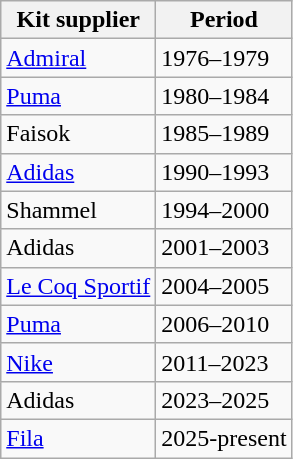<table class="wikitable">
<tr>
<th>Kit supplier</th>
<th>Period</th>
</tr>
<tr>
<td> <a href='#'>Admiral</a></td>
<td>1976–1979</td>
</tr>
<tr>
<td> <a href='#'>Puma</a></td>
<td>1980–1984</td>
</tr>
<tr>
<td> Faisok</td>
<td>1985–1989</td>
</tr>
<tr>
<td> <a href='#'>Adidas</a></td>
<td>1990–1993</td>
</tr>
<tr>
<td> Shammel</td>
<td>1994–2000</td>
</tr>
<tr>
<td> Adidas</td>
<td>2001–2003</td>
</tr>
<tr>
<td> <a href='#'>Le Coq Sportif</a></td>
<td>2004–2005</td>
</tr>
<tr>
<td> <a href='#'>Puma</a></td>
<td>2006–2010</td>
</tr>
<tr>
<td> <a href='#'>Nike</a></td>
<td>2011–2023</td>
</tr>
<tr>
<td> Adidas</td>
<td>2023–2025</td>
</tr>
<tr>
<td> <a href='#'>Fila</a></td>
<td>2025-present</td>
</tr>
</table>
